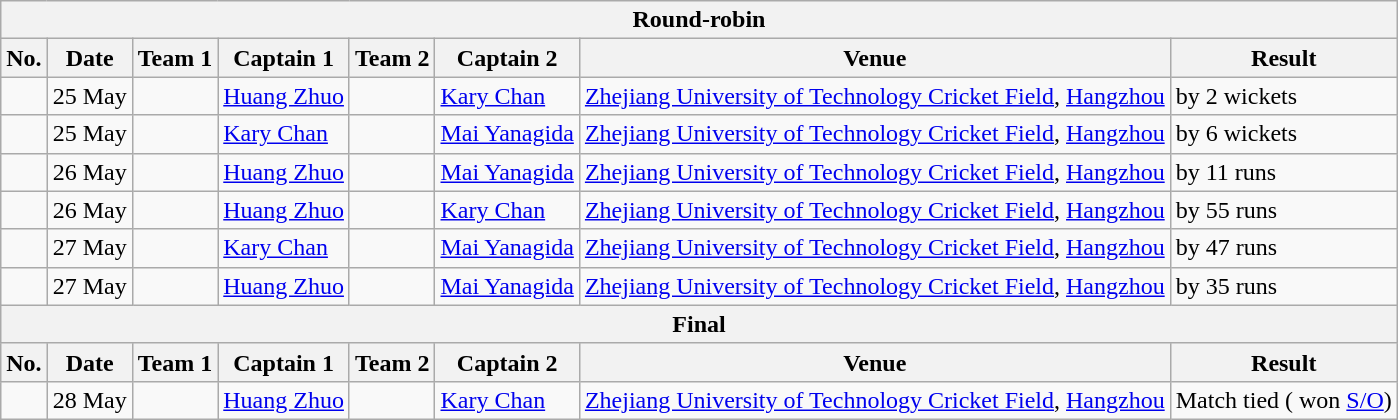<table class="wikitable">
<tr>
<th colspan="9">Round-robin</th>
</tr>
<tr>
<th>No.</th>
<th>Date</th>
<th>Team 1</th>
<th>Captain 1</th>
<th>Team 2</th>
<th>Captain 2</th>
<th>Venue</th>
<th>Result</th>
</tr>
<tr>
<td></td>
<td>25 May</td>
<td></td>
<td><a href='#'>Huang Zhuo</a></td>
<td></td>
<td><a href='#'>Kary Chan</a></td>
<td><a href='#'>Zhejiang University of Technology Cricket Field</a>, <a href='#'>Hangzhou</a></td>
<td> by 2 wickets</td>
</tr>
<tr>
<td></td>
<td>25 May</td>
<td></td>
<td><a href='#'>Kary Chan</a></td>
<td></td>
<td><a href='#'>Mai Yanagida</a></td>
<td><a href='#'>Zhejiang University of Technology Cricket Field</a>, <a href='#'>Hangzhou</a></td>
<td> by 6 wickets</td>
</tr>
<tr>
<td></td>
<td>26 May</td>
<td></td>
<td><a href='#'>Huang Zhuo</a></td>
<td></td>
<td><a href='#'>Mai Yanagida</a></td>
<td><a href='#'>Zhejiang University of Technology Cricket Field</a>, <a href='#'>Hangzhou</a></td>
<td> by 11 runs</td>
</tr>
<tr>
<td></td>
<td>26 May</td>
<td></td>
<td><a href='#'>Huang Zhuo</a></td>
<td></td>
<td><a href='#'>Kary Chan</a></td>
<td><a href='#'>Zhejiang University of Technology Cricket Field</a>, <a href='#'>Hangzhou</a></td>
<td> by 55 runs</td>
</tr>
<tr>
<td></td>
<td>27 May</td>
<td></td>
<td><a href='#'>Kary Chan</a></td>
<td></td>
<td><a href='#'>Mai Yanagida</a></td>
<td><a href='#'>Zhejiang University of Technology Cricket Field</a>, <a href='#'>Hangzhou</a></td>
<td> by 47 runs</td>
</tr>
<tr>
<td></td>
<td>27 May</td>
<td></td>
<td><a href='#'>Huang Zhuo</a></td>
<td></td>
<td><a href='#'>Mai Yanagida</a></td>
<td><a href='#'>Zhejiang University of Technology Cricket Field</a>, <a href='#'>Hangzhou</a></td>
<td> by 35 runs</td>
</tr>
<tr>
<th colspan="9">Final</th>
</tr>
<tr>
<th>No.</th>
<th>Date</th>
<th>Team 1</th>
<th>Captain 1</th>
<th>Team 2</th>
<th>Captain 2</th>
<th>Venue</th>
<th>Result</th>
</tr>
<tr>
<td></td>
<td>28 May</td>
<td></td>
<td><a href='#'>Huang Zhuo</a></td>
<td></td>
<td><a href='#'>Kary Chan</a></td>
<td><a href='#'>Zhejiang University of Technology Cricket Field</a>, <a href='#'>Hangzhou</a></td>
<td>Match tied ( won <a href='#'>S/O</a>)</td>
</tr>
</table>
